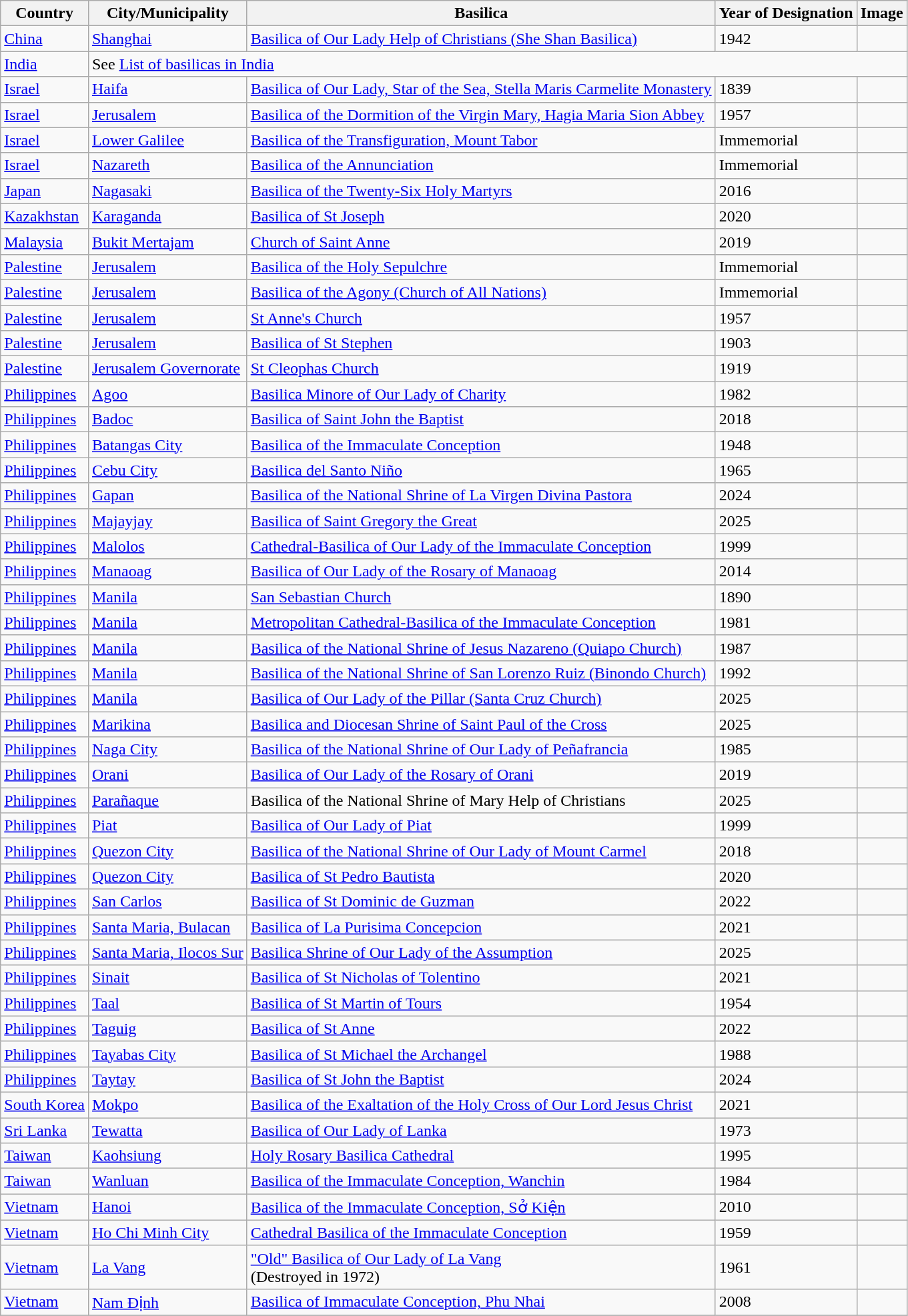<table class="wikitable sortable" style="text-align:left">
<tr>
<th>Country</th>
<th>City/Municipality</th>
<th class="unsortable">Basilica</th>
<th>Year of Designation</th>
<th class="unsortable">Image</th>
</tr>
<tr>
<td> <a href='#'>China</a></td>
<td><a href='#'>Shanghai</a></td>
<td><a href='#'>Basilica of Our Lady Help of Christians (She Shan Basilica)</a></td>
<td>1942</td>
<td></td>
</tr>
<tr>
<td> <a href='#'>India</a></td>
<td colspan=4>See <a href='#'>List of basilicas in India</a></td>
</tr>
<tr>
<td> <a href='#'>Israel</a></td>
<td><a href='#'>Haifa</a></td>
<td><a href='#'>Basilica of Our Lady, Star of the Sea, Stella Maris Carmelite Monastery</a></td>
<td>1839</td>
<td></td>
</tr>
<tr>
<td> <a href='#'>Israel</a></td>
<td><a href='#'>Jerusalem</a></td>
<td><a href='#'>Basilica of the Dormition of the Virgin Mary, Hagia Maria Sion Abbey</a></td>
<td>1957</td>
<td></td>
</tr>
<tr>
<td> <a href='#'>Israel</a></td>
<td><a href='#'>Lower Galilee</a></td>
<td><a href='#'>Basilica of the Transfiguration, Mount Tabor</a></td>
<td>Immemorial</td>
<td></td>
</tr>
<tr>
<td> <a href='#'>Israel</a></td>
<td><a href='#'>Nazareth</a></td>
<td><a href='#'>Basilica of the Annunciation</a></td>
<td>Immemorial</td>
<td></td>
</tr>
<tr>
<td> <a href='#'>Japan</a></td>
<td><a href='#'>Nagasaki</a></td>
<td><a href='#'>Basilica of the Twenty-Six Holy Martyrs</a></td>
<td>2016</td>
<td></td>
</tr>
<tr>
<td> <a href='#'>Kazakhstan</a></td>
<td><a href='#'>Karaganda</a></td>
<td><a href='#'>Basilica of St Joseph</a></td>
<td>2020</td>
<td></td>
</tr>
<tr>
<td> <a href='#'>Malaysia</a></td>
<td><a href='#'>Bukit Mertajam</a></td>
<td><a href='#'>Church of Saint Anne</a></td>
<td>2019</td>
<td></td>
</tr>
<tr>
<td> <a href='#'>Palestine</a></td>
<td><a href='#'>Jerusalem</a></td>
<td><a href='#'>Basilica of the Holy Sepulchre</a></td>
<td>Immemorial</td>
<td></td>
</tr>
<tr>
<td> <a href='#'>Palestine</a></td>
<td><a href='#'>Jerusalem</a></td>
<td><a href='#'>Basilica of the Agony (Church of All Nations)</a></td>
<td>Immemorial</td>
<td></td>
</tr>
<tr>
<td> <a href='#'>Palestine</a></td>
<td><a href='#'>Jerusalem</a></td>
<td><a href='#'>St Anne's Church</a></td>
<td>1957</td>
<td></td>
</tr>
<tr>
<td> <a href='#'>Palestine</a></td>
<td><a href='#'>Jerusalem</a></td>
<td><a href='#'>Basilica of St Stephen</a></td>
<td>1903</td>
<td></td>
</tr>
<tr>
<td> <a href='#'>Palestine</a></td>
<td><a href='#'>Jerusalem Governorate</a></td>
<td><a href='#'>St Cleophas Church</a></td>
<td>1919</td>
<td></td>
</tr>
<tr>
<td> <a href='#'>Philippines</a></td>
<td><a href='#'>Agoo</a></td>
<td><a href='#'>Basilica Minore of Our Lady of Charity</a></td>
<td>1982</td>
<td></td>
</tr>
<tr>
<td> <a href='#'>Philippines</a></td>
<td><a href='#'>Badoc</a></td>
<td><a href='#'>Basilica of Saint John the Baptist</a></td>
<td>2018</td>
<td></td>
</tr>
<tr>
<td> <a href='#'>Philippines</a></td>
<td><a href='#'>Batangas City</a></td>
<td><a href='#'>Basilica of the Immaculate Conception</a></td>
<td>1948</td>
<td></td>
</tr>
<tr>
<td> <a href='#'>Philippines</a></td>
<td><a href='#'>Cebu City</a></td>
<td><a href='#'>Basilica del Santo Niño</a></td>
<td>1965</td>
<td></td>
</tr>
<tr>
<td> <a href='#'>Philippines</a></td>
<td><a href='#'>Gapan</a></td>
<td><a href='#'>Basilica of the National Shrine of La Virgen Divina Pastora</a></td>
<td>2024</td>
<td></td>
</tr>
<tr>
<td> <a href='#'>Philippines</a></td>
<td><a href='#'>Majayjay</a></td>
<td><a href='#'>Basilica of Saint Gregory the Great</a></td>
<td>2025</td>
<td></td>
</tr>
<tr>
<td> <a href='#'>Philippines</a></td>
<td><a href='#'>Malolos</a></td>
<td><a href='#'>Cathedral-Basilica of Our Lady of the Immaculate Conception</a></td>
<td>1999</td>
<td></td>
</tr>
<tr>
<td> <a href='#'>Philippines</a></td>
<td><a href='#'>Manaoag</a></td>
<td><a href='#'>Basilica of Our Lady of the Rosary of Manaoag</a></td>
<td>2014</td>
<td></td>
</tr>
<tr>
<td> <a href='#'>Philippines</a></td>
<td><a href='#'>Manila</a></td>
<td><a href='#'>San Sebastian Church</a></td>
<td>1890</td>
<td></td>
</tr>
<tr>
<td> <a href='#'>Philippines</a></td>
<td><a href='#'>Manila</a></td>
<td><a href='#'>Metropolitan Cathedral-Basilica of the Immaculate Conception</a></td>
<td>1981</td>
<td></td>
</tr>
<tr>
<td> <a href='#'>Philippines</a></td>
<td><a href='#'>Manila</a></td>
<td><a href='#'>Basilica of the National Shrine of Jesus Nazareno (Quiapo Church)</a></td>
<td>1987</td>
<td></td>
</tr>
<tr>
<td> <a href='#'>Philippines</a></td>
<td><a href='#'>Manila</a></td>
<td><a href='#'>Basilica of the National Shrine of San Lorenzo Ruiz (Binondo Church)</a></td>
<td>1992</td>
<td></td>
</tr>
<tr>
<td> <a href='#'>Philippines</a></td>
<td><a href='#'>Manila</a></td>
<td><a href='#'>Basilica of Our Lady of the Pillar (Santa Cruz Church)</a></td>
<td>2025</td>
<td></td>
</tr>
<tr>
<td> <a href='#'>Philippines</a></td>
<td><a href='#'>Marikina</a></td>
<td><a href='#'>Basilica and Diocesan Shrine of Saint Paul of the Cross</a></td>
<td>2025</td>
<td></td>
</tr>
<tr>
<td> <a href='#'>Philippines</a></td>
<td><a href='#'>Naga City</a></td>
<td><a href='#'>Basilica of the National Shrine of Our Lady of Peñafrancia</a></td>
<td>1985</td>
<td></td>
</tr>
<tr>
<td> <a href='#'>Philippines</a></td>
<td><a href='#'>Orani</a></td>
<td><a href='#'>Basilica of Our Lady of the Rosary of Orani</a></td>
<td>2019</td>
<td></td>
</tr>
<tr>
<td> <a href='#'>Philippines</a></td>
<td><a href='#'>Parañaque</a></td>
<td>Basilica of the National Shrine of Mary Help of Christians</td>
<td>2025</td>
<td></td>
</tr>
<tr>
<td> <a href='#'>Philippines</a></td>
<td><a href='#'>Piat</a></td>
<td><a href='#'>Basilica of Our Lady of Piat</a></td>
<td>1999</td>
<td></td>
</tr>
<tr>
<td> <a href='#'>Philippines</a></td>
<td><a href='#'>Quezon City</a></td>
<td><a href='#'>Basilica of the National Shrine of Our Lady of Mount Carmel</a></td>
<td>2018</td>
<td></td>
</tr>
<tr>
<td> <a href='#'>Philippines</a></td>
<td><a href='#'>Quezon City</a></td>
<td><a href='#'>Basilica of St Pedro Bautista</a></td>
<td>2020</td>
<td></td>
</tr>
<tr>
<td> <a href='#'>Philippines</a></td>
<td><a href='#'>San Carlos</a></td>
<td><a href='#'>Basilica of St Dominic de Guzman</a></td>
<td>2022</td>
<td></td>
</tr>
<tr>
<td> <a href='#'>Philippines</a></td>
<td><a href='#'>Santa Maria, Bulacan</a></td>
<td><a href='#'>Basilica of La Purisima Concepcion</a></td>
<td>2021</td>
<td></td>
</tr>
<tr>
<td> <a href='#'>Philippines</a></td>
<td><a href='#'>Santa Maria, Ilocos Sur</a></td>
<td><a href='#'>Basilica Shrine of Our Lady of the Assumption</a></td>
<td>2025</td>
<td></td>
</tr>
<tr>
<td> <a href='#'>Philippines</a></td>
<td><a href='#'>Sinait</a></td>
<td><a href='#'>Basilica of St Nicholas of Tolentino</a></td>
<td>2021</td>
<td></td>
</tr>
<tr>
<td> <a href='#'>Philippines</a></td>
<td><a href='#'>Taal</a></td>
<td><a href='#'>Basilica of St Martin of Tours</a></td>
<td>1954</td>
<td></td>
</tr>
<tr>
<td> <a href='#'>Philippines</a></td>
<td><a href='#'>Taguig</a></td>
<td><a href='#'>Basilica of St Anne</a></td>
<td>2022</td>
<td></td>
</tr>
<tr>
<td> <a href='#'>Philippines</a></td>
<td><a href='#'>Tayabas City</a></td>
<td><a href='#'>Basilica of St Michael the Archangel</a></td>
<td>1988</td>
<td></td>
</tr>
<tr>
<td> <a href='#'>Philippines</a></td>
<td><a href='#'>Taytay</a></td>
<td><a href='#'>Basilica of St John the Baptist</a></td>
<td>2024</td>
<td></td>
</tr>
<tr>
<td> <a href='#'>South Korea</a></td>
<td><a href='#'>Mokpo</a></td>
<td><a href='#'>Basilica of the Exaltation of the Holy Cross of Our Lord Jesus Christ</a></td>
<td>2021</td>
<td></td>
</tr>
<tr>
<td> <a href='#'>Sri Lanka</a></td>
<td><a href='#'>Tewatta</a></td>
<td><a href='#'>Basilica of Our Lady of Lanka</a></td>
<td>1973</td>
<td></td>
</tr>
<tr>
<td> <a href='#'>Taiwan</a></td>
<td><a href='#'>Kaohsiung</a></td>
<td><a href='#'>Holy Rosary Basilica Cathedral</a></td>
<td>1995</td>
<td></td>
</tr>
<tr>
<td> <a href='#'>Taiwan</a></td>
<td><a href='#'>Wanluan</a></td>
<td><a href='#'>Basilica of the Immaculate Conception, Wanchin</a></td>
<td>1984</td>
<td></td>
</tr>
<tr>
<td> <a href='#'>Vietnam</a></td>
<td><a href='#'>Hanoi</a></td>
<td><a href='#'>Basilica of the Immaculate Conception, Sở Kiện</a></td>
<td>2010</td>
<td></td>
</tr>
<tr>
<td> <a href='#'>Vietnam</a></td>
<td><a href='#'>Ho Chi Minh City</a></td>
<td><a href='#'>Cathedral Basilica of the Immaculate Conception</a></td>
<td>1959</td>
<td></td>
</tr>
<tr>
<td> <a href='#'>Vietnam</a></td>
<td><a href='#'>La Vang</a></td>
<td><a href='#'>"Old" Basilica of Our Lady of La Vang</a><br>(Destroyed in 1972)</td>
<td>1961</td>
<td></td>
</tr>
<tr>
<td> <a href='#'>Vietnam</a></td>
<td><a href='#'>Nam Định</a></td>
<td><a href='#'>Basilica of Immaculate Conception, Phu Nhai</a></td>
<td>2008</td>
<td></td>
</tr>
<tr>
</tr>
</table>
